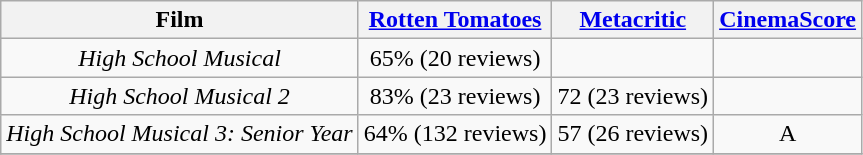<table class="wikitable" style="text-align: center;">
<tr>
<th>Film</th>
<th><a href='#'>Rotten Tomatoes</a></th>
<th><a href='#'>Metacritic</a></th>
<th><a href='#'>CinemaScore</a></th>
</tr>
<tr>
<td><em>High School Musical</em></td>
<td>65% (20 reviews)</td>
<td></td>
<td></td>
</tr>
<tr>
<td><em>High School Musical 2</em></td>
<td>83% (23 reviews)</td>
<td>72 (23 reviews)</td>
<td></td>
</tr>
<tr>
<td><em>High School Musical 3: Senior Year</em></td>
<td>64% (132 reviews)</td>
<td>57 (26 reviews)</td>
<td>A</td>
</tr>
<tr>
</tr>
</table>
